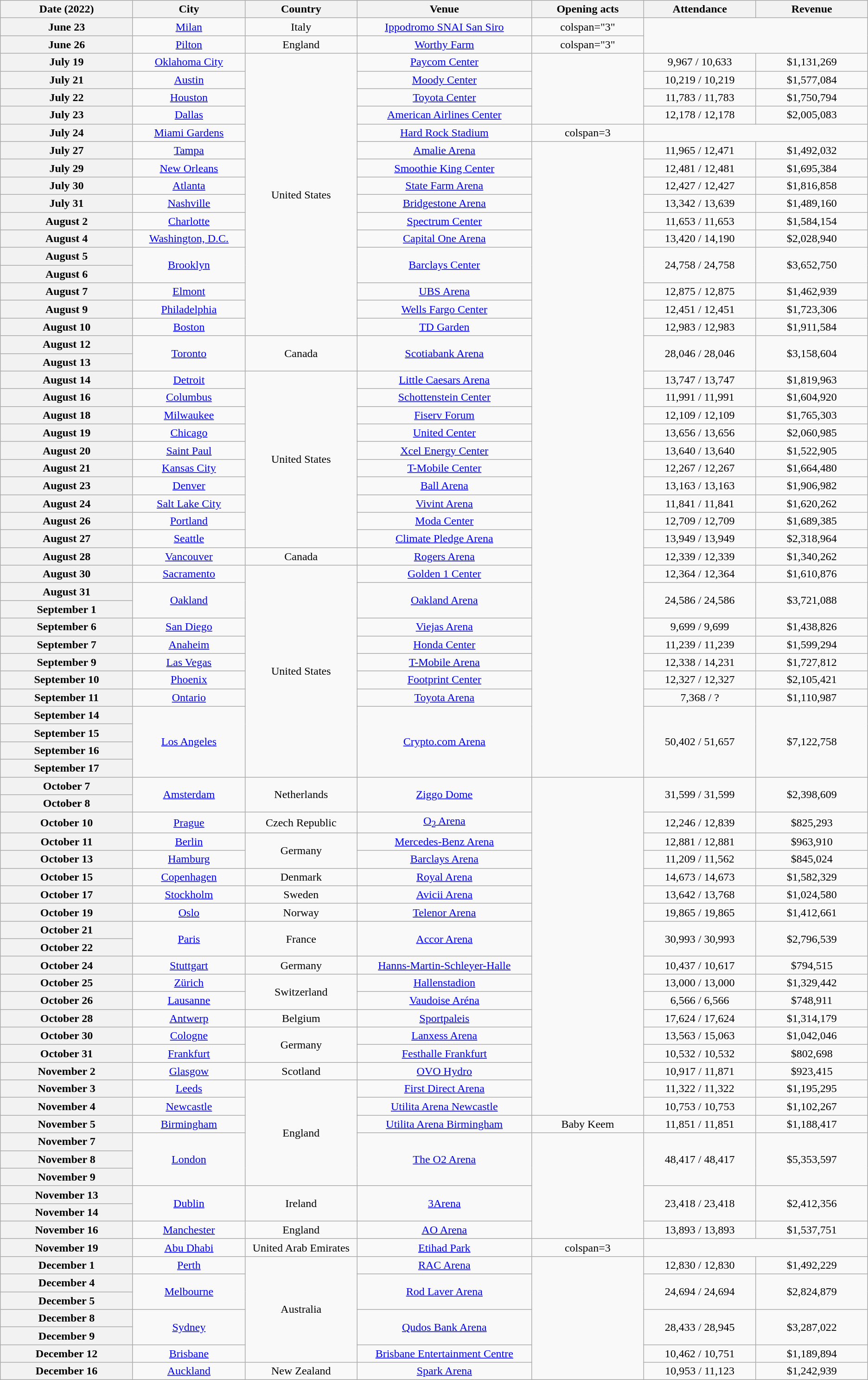<table class="wikitable plainrowheaders" style="text-align:center;">
<tr>
<th scope="col" style="width:12em;">Date (2022)</th>
<th scope="col" style="width:10em;">City</th>
<th scope="col" style="width:10em;">Country</th>
<th scope="col" style="width:16em;">Venue</th>
<th scope="col" style="width:10em;">Opening acts</th>
<th scope="col" style="width:10em;">Attendance</th>
<th scope="col" style="width:10em;">Revenue</th>
</tr>
<tr>
<th scope="row" style="text-align:center;">June 23</th>
<td><a href='#'>Milan</a></td>
<td>Italy</td>
<td><a href='#'>Ippodromo SNAI San Siro</a></td>
<td>colspan="3" </td>
</tr>
<tr>
<th scope="row" style="text-align:center;">June 26</th>
<td><a href='#'>Pilton</a></td>
<td>England</td>
<td><a href='#'>Worthy Farm</a></td>
<td>colspan="3" </td>
</tr>
<tr>
<th scope="row" style="text-align:center;">July 19</th>
<td><a href='#'>Oklahoma City</a></td>
<td rowspan="16">United States</td>
<td><a href='#'>Paycom Center</a></td>
<td rowspan="4"></td>
<td>9,967 / 10,633</td>
<td>$1,131,269</td>
</tr>
<tr>
<th scope="row" style="text-align:center;">July 21</th>
<td><a href='#'>Austin</a></td>
<td><a href='#'>Moody Center</a></td>
<td>10,219 / 10,219</td>
<td>$1,577,084</td>
</tr>
<tr>
<th scope="row" style="text-align:center;">July 22</th>
<td><a href='#'>Houston</a></td>
<td><a href='#'>Toyota Center</a></td>
<td>11,783 / 11,783</td>
<td>$1,750,794</td>
</tr>
<tr>
<th scope="row" style="text-align:center;">July 23</th>
<td><a href='#'>Dallas</a></td>
<td><a href='#'>American Airlines Center</a></td>
<td>12,178 / 12,178</td>
<td>$2,005,083</td>
</tr>
<tr>
<th scope="row" style="text-align:center;">July 24</th>
<td><a href='#'>Miami Gardens</a></td>
<td><a href='#'>Hard Rock Stadium</a></td>
<td>colspan=3 </td>
</tr>
<tr>
<th scope="row" style="text-align:center;">July 27</th>
<td><a href='#'>Tampa</a></td>
<td><a href='#'>Amalie Arena</a></td>
<td rowspan="36"></td>
<td>11,965 / 12,471</td>
<td>$1,492,032</td>
</tr>
<tr>
<th scope="row" style="text-align:center;">July 29</th>
<td><a href='#'>New Orleans</a></td>
<td><a href='#'>Smoothie King Center</a></td>
<td>12,481 / 12,481</td>
<td>$1,695,384</td>
</tr>
<tr>
<th scope="row" style="text-align:center;">July 30</th>
<td><a href='#'>Atlanta</a></td>
<td><a href='#'>State Farm Arena</a></td>
<td>12,427 / 12,427</td>
<td>$1,816,858</td>
</tr>
<tr>
<th scope="row" style="text-align:center;">July 31</th>
<td><a href='#'>Nashville</a></td>
<td><a href='#'>Bridgestone Arena</a></td>
<td>13,342 / 13,639</td>
<td>$1,489,160</td>
</tr>
<tr>
<th scope="row" style="text-align:center;">August 2</th>
<td><a href='#'>Charlotte</a></td>
<td><a href='#'>Spectrum Center</a></td>
<td>11,653 / 11,653</td>
<td>$1,584,154</td>
</tr>
<tr>
<th scope="row" style="text-align:center;">August 4</th>
<td><a href='#'>Washington, D.C.</a></td>
<td><a href='#'>Capital One Arena</a></td>
<td>13,420 / 14,190</td>
<td>$2,028,940</td>
</tr>
<tr>
<th scope="row" style="text-align:center;">August 5</th>
<td rowspan="2"><a href='#'>Brooklyn</a></td>
<td rowspan="2"><a href='#'>Barclays Center</a></td>
<td rowspan="2">24,758 / 24,758</td>
<td rowspan="2">$3,652,750</td>
</tr>
<tr>
<th scope="row" style="text-align:center;">August 6</th>
</tr>
<tr>
<th scope="row" style="text-align:center;">August 7</th>
<td><a href='#'>Elmont</a></td>
<td><a href='#'>UBS Arena</a></td>
<td>12,875 / 12,875</td>
<td>$1,462,939</td>
</tr>
<tr>
<th scope="row" style="text-align:center;">August 9</th>
<td><a href='#'>Philadelphia</a></td>
<td><a href='#'>Wells Fargo Center</a></td>
<td>12,451 / 12,451</td>
<td>$1,723,306</td>
</tr>
<tr>
<th scope="row" style="text-align:center;">August 10</th>
<td><a href='#'>Boston</a></td>
<td><a href='#'>TD Garden</a></td>
<td>12,983 / 12,983</td>
<td>$1,911,584</td>
</tr>
<tr>
<th scope="row" style="text-align:center;">August 12</th>
<td rowspan="2"><a href='#'>Toronto</a></td>
<td rowspan="2">Canada</td>
<td rowspan="2"><a href='#'>Scotiabank Arena</a></td>
<td rowspan="2">28,046 / 28,046</td>
<td rowspan="2">$3,158,604</td>
</tr>
<tr>
<th scope="row" style="text-align:center;">August 13</th>
</tr>
<tr>
<th scope="row" style="text-align:center;">August 14</th>
<td><a href='#'>Detroit</a></td>
<td rowspan="10">United States</td>
<td><a href='#'>Little Caesars Arena</a></td>
<td>13,747 / 13,747</td>
<td>$1,819,963</td>
</tr>
<tr>
<th scope="row" style="text-align:center;">August 16</th>
<td><a href='#'>Columbus</a></td>
<td><a href='#'>Schottenstein Center</a></td>
<td>11,991 / 11,991</td>
<td>$1,604,920</td>
</tr>
<tr>
<th scope="row" style="text-align:center;">August 18</th>
<td><a href='#'>Milwaukee</a></td>
<td><a href='#'>Fiserv Forum</a></td>
<td>12,109 / 12,109</td>
<td>$1,765,303</td>
</tr>
<tr>
<th scope="row" style="text-align:center;">August 19</th>
<td><a href='#'>Chicago</a></td>
<td><a href='#'>United Center</a></td>
<td>13,656 / 13,656</td>
<td>$2,060,985</td>
</tr>
<tr>
<th scope="row" style="text-align:center;">August 20</th>
<td><a href='#'>Saint Paul</a></td>
<td><a href='#'>Xcel Energy Center</a></td>
<td>13,640 / 13,640</td>
<td>$1,522,905</td>
</tr>
<tr>
<th scope="row" style="text-align:center;">August 21</th>
<td><a href='#'>Kansas City</a></td>
<td><a href='#'>T-Mobile Center</a></td>
<td>12,267 / 12,267</td>
<td>$1,664,480</td>
</tr>
<tr>
<th scope="row" style="text-align:center;">August 23</th>
<td><a href='#'>Denver</a></td>
<td><a href='#'>Ball Arena</a></td>
<td>13,163 / 13,163</td>
<td>$1,906,982</td>
</tr>
<tr>
<th scope="row" style="text-align:center;">August 24</th>
<td><a href='#'>Salt Lake City</a></td>
<td><a href='#'>Vivint Arena</a></td>
<td>11,841 / 11,841</td>
<td>$1,620,262</td>
</tr>
<tr>
<th scope="row" style="text-align:center;">August 26</th>
<td><a href='#'>Portland</a></td>
<td><a href='#'>Moda Center</a></td>
<td>12,709 / 12,709</td>
<td>$1,689,385</td>
</tr>
<tr>
<th scope="row" style="text-align:center;">August 27</th>
<td><a href='#'>Seattle</a></td>
<td><a href='#'>Climate Pledge Arena</a></td>
<td>13,949 / 13,949</td>
<td>$2,318,964</td>
</tr>
<tr>
<th scope="row" style="text-align:center;">August 28</th>
<td><a href='#'>Vancouver</a></td>
<td>Canada</td>
<td><a href='#'>Rogers Arena</a></td>
<td>12,339 / 12,339</td>
<td>$1,340,262</td>
</tr>
<tr>
<th scope="row" style="text-align:center;">August 30</th>
<td><a href='#'>Sacramento</a></td>
<td rowspan="12">United States</td>
<td><a href='#'>Golden 1 Center</a></td>
<td>12,364 / 12,364</td>
<td>$1,610,876</td>
</tr>
<tr>
<th scope="row" style="text-align:center;">August 31</th>
<td rowspan="2"><a href='#'>Oakland</a></td>
<td rowspan="2"><a href='#'>Oakland Arena</a></td>
<td rowspan="2">24,586 / 24,586</td>
<td rowspan="2">$3,721,088</td>
</tr>
<tr>
<th scope="row" style="text-align:center;">September 1</th>
</tr>
<tr>
<th scope="row" style="text-align:center;">September 6</th>
<td><a href='#'>San Diego</a></td>
<td><a href='#'>Viejas Arena</a></td>
<td>9,699 / 9,699</td>
<td>$1,438,826</td>
</tr>
<tr>
<th scope="row" style="text-align:center;">September 7</th>
<td><a href='#'>Anaheim</a></td>
<td><a href='#'>Honda Center</a></td>
<td>11,239 / 11,239</td>
<td>$1,599,294</td>
</tr>
<tr>
<th scope="row" style="text-align:center;">September 9</th>
<td><a href='#'>Las Vegas</a></td>
<td><a href='#'>T-Mobile Arena</a></td>
<td>12,338 / 14,231</td>
<td>$1,727,812</td>
</tr>
<tr>
<th scope="row" style="text-align:center;">September 10</th>
<td><a href='#'>Phoenix</a></td>
<td><a href='#'>Footprint Center</a></td>
<td>12,327 / 12,327</td>
<td>$2,105,421</td>
</tr>
<tr>
<th scope="row" style="text-align:center;">September 11</th>
<td><a href='#'>Ontario</a></td>
<td><a href='#'>Toyota Arena</a></td>
<td>7,368 / ?</td>
<td>$1,110,987</td>
</tr>
<tr>
<th scope="row" style="text-align:center;">September 14</th>
<td rowspan="4"><a href='#'>Los Angeles</a></td>
<td rowspan="4"><a href='#'>Crypto.com Arena</a></td>
<td rowspan="4">50,402 / 51,657</td>
<td rowspan="4">$7,122,758</td>
</tr>
<tr>
<th scope="row" style="text-align:center;">September 15</th>
</tr>
<tr>
<th scope="row" style="text-align:center;">September 16</th>
</tr>
<tr>
<th scope="row" style="text-align:center;">September 17</th>
</tr>
<tr>
<th scope="row" style="text-align:center;">October 7</th>
<td rowspan="2"><a href='#'>Amsterdam</a></td>
<td rowspan="2">Netherlands</td>
<td rowspan="2"><a href='#'>Ziggo Dome</a></td>
<td rowspan="19"></td>
<td rowspan="2">31,599 / 31,599</td>
<td rowspan="2">$2,398,609</td>
</tr>
<tr>
<th scope="row" style="text-align:center;">October 8</th>
</tr>
<tr>
<th scope="row" style="text-align:center;">October 10</th>
<td><a href='#'>Prague</a></td>
<td>Czech Republic</td>
<td><a href='#'>O<sub>2</sub> Arena</a></td>
<td>12,246 / 12,839</td>
<td>$825,293</td>
</tr>
<tr>
<th scope="row" style="text-align:center;">October 11</th>
<td><a href='#'>Berlin</a></td>
<td rowspan="2">Germany</td>
<td><a href='#'>Mercedes-Benz Arena</a></td>
<td>12,881 / 12,881</td>
<td>$963,910</td>
</tr>
<tr>
<th scope="row" style="text-align:center;">October 13</th>
<td><a href='#'>Hamburg</a></td>
<td><a href='#'>Barclays Arena</a></td>
<td>11,209 / 11,562</td>
<td>$845,024</td>
</tr>
<tr>
<th scope="row" style="text-align:center;">October 15</th>
<td><a href='#'>Copenhagen</a></td>
<td>Denmark</td>
<td><a href='#'>Royal Arena</a></td>
<td>14,673 / 14,673</td>
<td>$1,582,329</td>
</tr>
<tr>
<th scope="row" style="text-align:center;">October 17</th>
<td><a href='#'>Stockholm</a></td>
<td>Sweden</td>
<td><a href='#'>Avicii Arena</a></td>
<td>13,642 / 13,768</td>
<td>$1,024,580</td>
</tr>
<tr>
<th scope="row" style="text-align:center;">October 19</th>
<td><a href='#'>Oslo</a></td>
<td>Norway</td>
<td><a href='#'>Telenor Arena</a></td>
<td>19,865 / 19,865</td>
<td>$1,412,661</td>
</tr>
<tr>
<th scope="row" style="text-align:center;">October 21</th>
<td rowspan="2"><a href='#'>Paris</a></td>
<td rowspan="2">France</td>
<td rowspan="2"><a href='#'>Accor Arena</a></td>
<td rowspan="2">30,993 / 30,993</td>
<td rowspan="2">$2,796,539</td>
</tr>
<tr>
<th scope="row" style="text-align:center;">October 22</th>
</tr>
<tr>
<th scope="row" style="text-align:center;">October 24</th>
<td><a href='#'>Stuttgart</a></td>
<td>Germany</td>
<td><a href='#'>Hanns-Martin-Schleyer-Halle</a></td>
<td>10,437 / 10,617</td>
<td>$794,515</td>
</tr>
<tr>
<th scope="row" style="text-align:center;">October 25</th>
<td><a href='#'>Zürich</a></td>
<td rowspan="2">Switzerland</td>
<td><a href='#'>Hallenstadion</a></td>
<td>13,000 / 13,000</td>
<td>$1,329,442</td>
</tr>
<tr>
<th scope="row" style="text-align:center;">October 26</th>
<td><a href='#'>Lausanne</a></td>
<td><a href='#'>Vaudoise Aréna</a></td>
<td>6,566 / 6,566</td>
<td>$748,911</td>
</tr>
<tr>
<th scope="row" style="text-align:center;">October 28</th>
<td><a href='#'>Antwerp</a></td>
<td>Belgium</td>
<td><a href='#'>Sportpaleis</a></td>
<td>17,624 / 17,624</td>
<td>$1,314,179</td>
</tr>
<tr>
<th scope="row" style="text-align:center;">October 30</th>
<td><a href='#'>Cologne</a></td>
<td rowspan="2">Germany</td>
<td><a href='#'>Lanxess Arena</a></td>
<td>13,563 / 15,063</td>
<td>$1,042,046</td>
</tr>
<tr>
<th scope="row" style="text-align:center;">October 31</th>
<td><a href='#'>Frankfurt</a></td>
<td><a href='#'>Festhalle Frankfurt</a></td>
<td>10,532 / 10,532</td>
<td>$802,698</td>
</tr>
<tr>
<th scope="row" style="text-align:center;">November 2</th>
<td><a href='#'>Glasgow</a></td>
<td>Scotland</td>
<td><a href='#'>OVO Hydro</a></td>
<td>10,917 / 11,871</td>
<td>$923,415</td>
</tr>
<tr>
<th scope="row" style="text-align:center;">November 3</th>
<td><a href='#'>Leeds</a></td>
<td rowspan="6">England</td>
<td><a href='#'>First Direct Arena</a></td>
<td>11,322 / 11,322</td>
<td>$1,195,295</td>
</tr>
<tr>
<th scope="row" style="text-align:center;">November 4</th>
<td><a href='#'>Newcastle</a></td>
<td><a href='#'>Utilita Arena Newcastle</a></td>
<td>10,753 / 10,753</td>
<td>$1,102,267</td>
</tr>
<tr>
<th scope="row" style="text-align:center;">November 5</th>
<td><a href='#'>Birmingham</a></td>
<td><a href='#'>Utilita Arena Birmingham</a></td>
<td>Baby Keem</td>
<td>11,851 / 11,851</td>
<td>$1,188,417</td>
</tr>
<tr>
<th scope="row" style="text-align:center;">November 7</th>
<td rowspan="3"><a href='#'>London</a></td>
<td rowspan="3"><a href='#'>The O2 Arena</a></td>
<td rowspan="6"></td>
<td rowspan="3">48,417 / 48,417</td>
<td rowspan="3">$5,353,597</td>
</tr>
<tr>
<th scope="row" style="text-align:center;">November 8</th>
</tr>
<tr>
<th scope="row" style="text-align:center;">November 9</th>
</tr>
<tr>
<th scope="row" style="text-align:center;">November 13</th>
<td rowspan="2"><a href='#'>Dublin</a></td>
<td rowspan="2">Ireland</td>
<td rowspan="2"><a href='#'>3Arena</a></td>
<td rowspan="2">23,418 / 23,418</td>
<td rowspan="2">$2,412,356</td>
</tr>
<tr>
<th scope="row" style="text-align:center;">November 14</th>
</tr>
<tr>
<th scope="row" style="text-align:center;">November 16</th>
<td><a href='#'>Manchester</a></td>
<td>England</td>
<td><a href='#'>AO Arena</a></td>
<td>13,893 / 13,893</td>
<td>$1,537,751</td>
</tr>
<tr>
<th scope="row" style="text-align:center;">November 19</th>
<td><a href='#'>Abu Dhabi</a></td>
<td>United Arab Emirates</td>
<td><a href='#'>Etihad Park</a></td>
<td>colspan=3 </td>
</tr>
<tr>
<th scope="row" style="text-align:center;">December 1</th>
<td><a href='#'>Perth</a></td>
<td rowspan="6">Australia</td>
<td><a href='#'>RAC Arena</a></td>
<td rowspan="7"></td>
<td>12,830 / 12,830</td>
<td>$1,492,229</td>
</tr>
<tr>
<th scope="row" style="text-align:center;">December 4</th>
<td rowspan="2"><a href='#'>Melbourne</a></td>
<td rowspan="2"><a href='#'>Rod Laver Arena</a></td>
<td rowspan="2">24,694 / 24,694</td>
<td rowspan="2">$2,824,879</td>
</tr>
<tr>
<th scope="row" style="text-align:center;">December 5</th>
</tr>
<tr>
<th scope="row" style="text-align:center;">December 8</th>
<td rowspan="2"><a href='#'>Sydney</a></td>
<td rowspan="2"><a href='#'>Qudos Bank Arena</a></td>
<td rowspan="2">28,433 / 28,945</td>
<td rowspan="2">$3,287,022</td>
</tr>
<tr>
<th scope="row" style="text-align:center;">December 9</th>
</tr>
<tr>
<th scope="row" style="text-align:center;">December 12</th>
<td><a href='#'>Brisbane</a></td>
<td><a href='#'>Brisbane Entertainment Centre</a></td>
<td>10,462 / 10,751</td>
<td>$1,189,894</td>
</tr>
<tr>
<th scope="row" style="text-align:center;">December 16</th>
<td><a href='#'>Auckland</a></td>
<td>New Zealand</td>
<td><a href='#'>Spark Arena</a></td>
<td>10,953 / 11,123</td>
<td>$1,242,939</td>
</tr>
</table>
